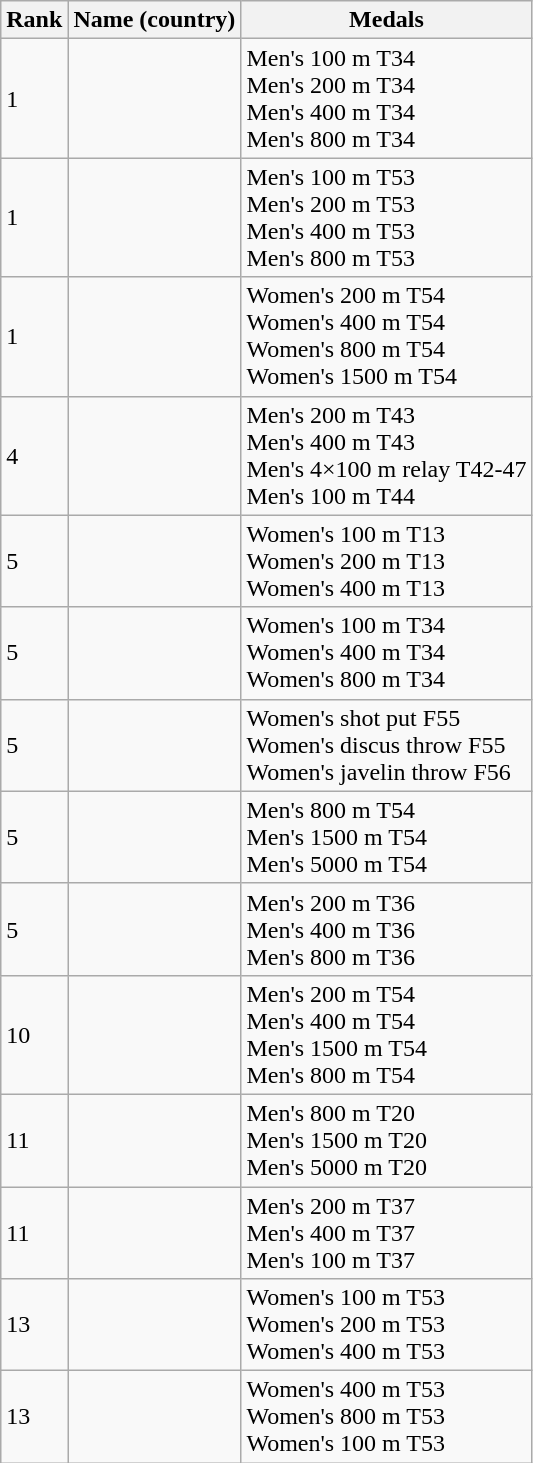<table class=wikitable>
<tr>
<th>Rank</th>
<th>Name (country)</th>
<th>Medals</th>
</tr>
<tr>
<td>1</td>
<td></td>
<td> Men's 100 m T34<br> Men's 200 m T34<br> Men's 400 m T34<br> Men's 800 m T34</td>
</tr>
<tr>
<td>1</td>
<td></td>
<td> Men's 100 m T53<br> Men's 200 m T53<br> Men's 400 m T53<br> Men's 800 m T53</td>
</tr>
<tr>
<td>1</td>
<td></td>
<td> Women's 200 m T54<br> Women's 400 m T54<br> Women's 800 m T54<br> Women's 1500 m T54</td>
</tr>
<tr>
<td>4</td>
<td></td>
<td> Men's 200 m T43<br> Men's 400 m T43<br> Men's 4×100 m relay T42-47<br> Men's 100 m T44</td>
</tr>
<tr>
<td>5</td>
<td></td>
<td> Women's 100 m T13<br> Women's 200 m T13<br> Women's 400 m T13</td>
</tr>
<tr>
<td>5</td>
<td></td>
<td> Women's 100 m T34<br> Women's 400 m T34<br> Women's 800 m T34</td>
</tr>
<tr>
<td>5</td>
<td></td>
<td> Women's shot put F55<br> Women's discus throw F55<br> Women's javelin throw F56</td>
</tr>
<tr>
<td>5</td>
<td></td>
<td> Men's 800 m T54<br> Men's 1500 m T54<br> Men's 5000 m T54</td>
</tr>
<tr>
<td>5</td>
<td></td>
<td> Men's 200 m T36<br> Men's 400 m T36<br> Men's 800 m T36</td>
</tr>
<tr>
<td>10</td>
<td></td>
<td> Men's 200 m T54<br> Men's 400 m T54<br> Men's 1500 m T54<br> Men's 800 m T54</td>
</tr>
<tr>
<td>11</td>
<td></td>
<td> Men's 800 m T20<br> Men's 1500 m T20<br> Men's 5000 m T20</td>
</tr>
<tr>
<td>11</td>
<td></td>
<td> Men's 200 m T37<br> Men's 400 m T37<br> Men's 100 m T37</td>
</tr>
<tr>
<td>13</td>
<td></td>
<td> Women's 100 m T53<br> Women's 200 m T53<br> Women's 400 m T53</td>
</tr>
<tr>
<td>13</td>
<td></td>
<td> Women's 400 m T53<br> Women's 800 m T53<br> Women's 100 m T53</td>
</tr>
</table>
